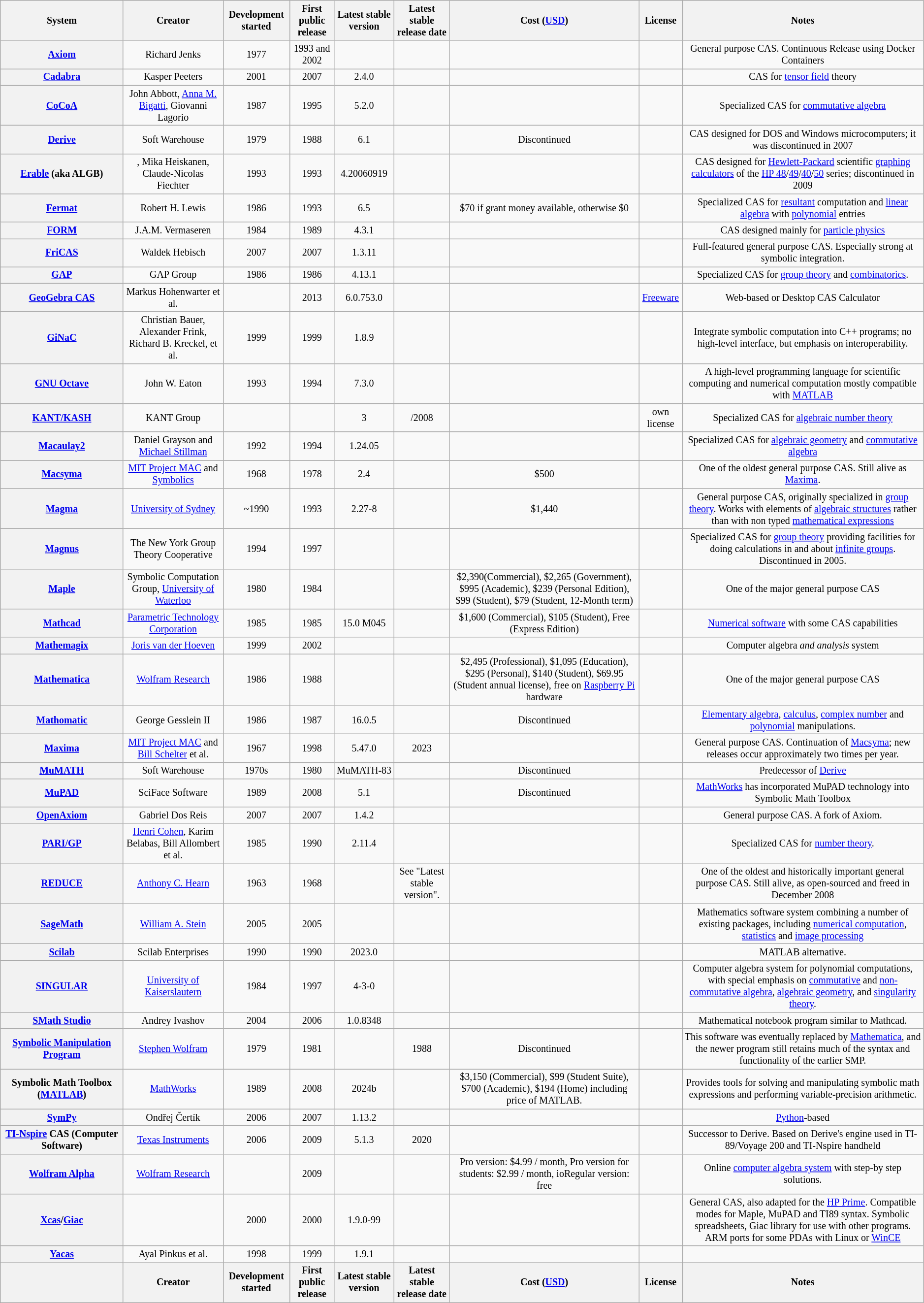<table class="wikitable sortable" style="font-size: smaller; text-align: center; width: auto;">
<tr>
<th style="width: 12em">System</th>
<th>Creator</th>
<th>Development started</th>
<th>First public release</th>
<th>Latest stable version</th>
<th>Latest stable release date</th>
<th data-sort-type="currency">Cost (<a href='#'>USD</a>)</th>
<th>License</th>
<th>Notes</th>
</tr>
<tr>
<th><a href='#'>Axiom</a></th>
<td>Richard Jenks</td>
<td>1977</td>
<td>1993 and 2002</td>
<td></td>
<td></td>
<td></td>
<td></td>
<td>General purpose CAS. Continuous Release using Docker Containers</td>
</tr>
<tr>
<th><a href='#'>Cadabra</a></th>
<td>Kasper Peeters</td>
<td>2001</td>
<td>2007</td>
<td>2.4.0</td>
<td></td>
<td></td>
<td></td>
<td>CAS for <a href='#'>tensor field</a> theory</td>
</tr>
<tr>
<th><a href='#'>CoCoA</a></th>
<td>John Abbott, <a href='#'>Anna M. Bigatti</a>, Giovanni Lagorio</td>
<td>1987</td>
<td>1995</td>
<td>5.2.0</td>
<td></td>
<td></td>
<td></td>
<td>Specialized CAS for <a href='#'>commutative algebra</a></td>
</tr>
<tr>
<th><a href='#'>Derive</a></th>
<td>Soft Warehouse</td>
<td>1979</td>
<td>1988</td>
<td>6.1</td>
<td></td>
<td>Discontinued</td>
<td></td>
<td>CAS designed for DOS and Windows microcomputers; it was discontinued in 2007</td>
</tr>
<tr>
<th><a href='#'>Erable</a> (aka ALGB)</th>
<td>, Mika Heiskanen, Claude-Nicolas Fiechter</td>
<td>1993</td>
<td>1993</td>
<td>4.20060919</td>
<td></td>
<td></td>
<td></td>
<td>CAS designed for <a href='#'>Hewlett-Packard</a> scientific <a href='#'>graphing calculators</a> of the <a href='#'>HP 48</a>/<a href='#'>49</a>/<a href='#'>40</a>/<a href='#'>50</a> series; discontinued in 2009</td>
</tr>
<tr>
<th><a href='#'>Fermat</a></th>
<td>Robert H. Lewis</td>
<td>1986</td>
<td>1993</td>
<td>6.5</td>
<td></td>
<td>$70 if grant money available, otherwise $0</td>
<td></td>
<td>Specialized CAS for <a href='#'>resultant</a> computation and <a href='#'>linear algebra</a> with <a href='#'>polynomial</a> entries</td>
</tr>
<tr>
<th><a href='#'>FORM</a></th>
<td>J.A.M. Vermaseren</td>
<td>1984</td>
<td>1989</td>
<td>4.3.1</td>
<td></td>
<td></td>
<td></td>
<td>CAS designed mainly for <a href='#'>particle physics</a></td>
</tr>
<tr>
<th><a href='#'>FriCAS</a></th>
<td>Waldek Hebisch</td>
<td>2007</td>
<td>2007</td>
<td>1.3.11</td>
<td></td>
<td></td>
<td></td>
<td>Full-featured general purpose CAS. Especially strong at symbolic integration.</td>
</tr>
<tr>
<th><a href='#'>GAP</a></th>
<td>GAP Group</td>
<td>1986</td>
<td>1986</td>
<td>4.13.1</td>
<td></td>
<td></td>
<td></td>
<td>Specialized CAS for <a href='#'>group theory</a> and <a href='#'>combinatorics</a>.</td>
</tr>
<tr>
<th><a href='#'>GeoGebra CAS</a></th>
<td>Markus Hohenwarter et al.</td>
<td></td>
<td>2013</td>
<td>6.0.753.0</td>
<td></td>
<td></td>
<td><a href='#'>Freeware</a></td>
<td>Web-based or Desktop CAS Calculator</td>
</tr>
<tr>
<th><a href='#'>GiNaC</a></th>
<td>Christian Bauer, Alexander Frink, Richard B. Kreckel, et al.</td>
<td>1999</td>
<td>1999</td>
<td>1.8.9</td>
<td></td>
<td></td>
<td></td>
<td>Integrate symbolic computation into C++ programs; no high-level interface, but emphasis on interoperability.</td>
</tr>
<tr>
<th><a href='#'>GNU Octave</a></th>
<td>John W. Eaton</td>
<td>1993</td>
<td>1994</td>
<td>7.3.0</td>
<td></td>
<td></td>
<td></td>
<td>A high-level programming language for scientific computing and numerical computation mostly compatible with <a href='#'>MATLAB</a></td>
</tr>
<tr>
<th><a href='#'>KANT/KASH</a></th>
<td>KANT Group</td>
<td></td>
<td></td>
<td>3</td>
<td>/2008</td>
<td></td>
<td>own license</td>
<td>Specialized CAS for <a href='#'>algebraic number theory</a></td>
</tr>
<tr>
<th><a href='#'>Macaulay2</a></th>
<td>Daniel Grayson and <a href='#'>Michael Stillman</a></td>
<td>1992</td>
<td>1994</td>
<td>1.24.05</td>
<td></td>
<td></td>
<td></td>
<td>Specialized CAS for <a href='#'>algebraic geometry</a> and <a href='#'>commutative algebra</a></td>
</tr>
<tr>
<th><a href='#'>Macsyma</a></th>
<td><a href='#'>MIT Project MAC</a> and <a href='#'>Symbolics</a></td>
<td>1968</td>
<td>1978</td>
<td>2.4</td>
<td></td>
<td>$500</td>
<td></td>
<td>One of the oldest general purpose CAS. Still alive as <a href='#'>Maxima</a>.</td>
</tr>
<tr>
<th><a href='#'>Magma</a></th>
<td><a href='#'>University of Sydney</a></td>
<td data-sort-value=1990>~1990</td>
<td>1993</td>
<td>2.27-8</td>
<td></td>
<td>$1,440</td>
<td></td>
<td>General purpose CAS, originally specialized in <a href='#'>group theory</a>. Works with elements of <a href='#'>algebraic structures</a> rather than with non typed <a href='#'>mathematical expressions</a></td>
</tr>
<tr>
<th><a href='#'>Magnus</a></th>
<td>The New York Group Theory Cooperative</td>
<td>1994</td>
<td>1997</td>
<td></td>
<td></td>
<td></td>
<td></td>
<td>Specialized CAS for <a href='#'>group theory</a> providing facilities for doing calculations in and about <a href='#'>infinite groups</a>. Discontinued in 2005.</td>
</tr>
<tr>
<th><a href='#'>Maple</a></th>
<td>Symbolic Computation Group, <a href='#'>University of Waterloo</a></td>
<td>1980</td>
<td>1984</td>
<td></td>
<td></td>
<td>$2,390(Commercial), $2,265 (Government), $995 (Academic), $239 (Personal Edition), $99 (Student), $79 (Student, 12-Month term)</td>
<td></td>
<td>One of the major general purpose CAS</td>
</tr>
<tr>
<th><a href='#'>Mathcad</a></th>
<td><a href='#'>Parametric Technology Corporation</a></td>
<td>1985</td>
<td>1985</td>
<td>15.0 M045</td>
<td></td>
<td>$1,600 (Commercial), $105 (Student), Free (Express Edition)</td>
<td></td>
<td><a href='#'>Numerical software</a> with some CAS capabilities</td>
</tr>
<tr>
<th><a href='#'>Mathemagix</a></th>
<td><a href='#'>Joris van der Hoeven</a></td>
<td>1999</td>
<td>2002</td>
<td></td>
<td></td>
<td></td>
<td></td>
<td>Computer algebra <em>and analysis</em> system</td>
</tr>
<tr>
<th><a href='#'>Mathematica</a></th>
<td><a href='#'>Wolfram Research</a></td>
<td>1986</td>
<td>1988</td>
<td></td>
<td></td>
<td>$2,495 (Professional), $1,095 (Education), $295 (Personal), $140 (Student), $69.95 (Student annual license), free on <a href='#'>Raspberry Pi</a> hardware</td>
<td></td>
<td>One of the major general purpose CAS</td>
</tr>
<tr>
<th><a href='#'>Mathomatic</a></th>
<td>George Gesslein II</td>
<td>1986</td>
<td>1987</td>
<td>16.0.5</td>
<td></td>
<td>Discontinued</td>
<td></td>
<td><a href='#'>Elementary algebra</a>, <a href='#'>calculus</a>, <a href='#'>complex number</a> and <a href='#'>polynomial</a> manipulations.</td>
</tr>
<tr>
<th><a href='#'>Maxima</a></th>
<td><a href='#'>MIT Project MAC</a> and <a href='#'>Bill Schelter</a> et al.</td>
<td>1967</td>
<td>1998</td>
<td>5.47.0</td>
<td>2023</td>
<td></td>
<td></td>
<td>General purpose CAS. Continuation of <a href='#'>Macsyma</a>; new releases occur approximately two times per year.</td>
</tr>
<tr>
<th><a href='#'>MuMATH</a></th>
<td>Soft Warehouse</td>
<td>1970s</td>
<td>1980</td>
<td>MuMATH-83</td>
<td></td>
<td>Discontinued</td>
<td></td>
<td>Predecessor of <a href='#'>Derive</a></td>
</tr>
<tr>
<th><a href='#'>MuPAD</a></th>
<td>SciFace Software</td>
<td>1989</td>
<td>2008</td>
<td>5.1</td>
<td></td>
<td>Discontinued</td>
<td></td>
<td><a href='#'>MathWorks</a> has incorporated MuPAD technology into Symbolic Math Toolbox</td>
</tr>
<tr>
<th><a href='#'>OpenAxiom</a></th>
<td>Gabriel Dos Reis</td>
<td>2007</td>
<td>2007</td>
<td>1.4.2</td>
<td></td>
<td></td>
<td></td>
<td>General purpose CAS. A fork of Axiom.</td>
</tr>
<tr>
<th><a href='#'>PARI/GP</a></th>
<td><a href='#'>Henri Cohen</a>, Karim Belabas, Bill Allombert et al.</td>
<td>1985</td>
<td>1990</td>
<td>2.11.4</td>
<td></td>
<td></td>
<td></td>
<td>Specialized CAS for <a href='#'>number theory</a>.</td>
</tr>
<tr>
<th><a href='#'>REDUCE</a></th>
<td><a href='#'>Anthony C. Hearn</a></td>
<td>1963</td>
<td>1968</td>
<td></td>
<td>See "Latest stable version".</td>
<td></td>
<td></td>
<td>One of the oldest and historically important general purpose CAS. Still alive, as open-sourced and freed in December 2008</td>
</tr>
<tr>
<th><a href='#'>SageMath</a></th>
<td><a href='#'>William A. Stein</a></td>
<td>2005</td>
<td>2005</td>
<td></td>
<td></td>
<td></td>
<td></td>
<td>Mathematics software system combining a number of existing packages, including <a href='#'>numerical computation</a>, <a href='#'>statistics</a> and <a href='#'>image processing</a></td>
</tr>
<tr>
<th><a href='#'>Scilab</a></th>
<td>Scilab Enterprises</td>
<td>1990</td>
<td>1990</td>
<td>2023.0</td>
<td></td>
<td></td>
<td></td>
<td>MATLAB alternative.</td>
</tr>
<tr>
<th><a href='#'>SINGULAR</a></th>
<td><a href='#'>University of Kaiserslautern</a></td>
<td>1984</td>
<td>1997</td>
<td>4-3-0</td>
<td></td>
<td></td>
<td></td>
<td>Computer algebra system for polynomial computations, with special emphasis on <a href='#'>commutative</a> and <a href='#'>non-commutative algebra</a>, <a href='#'>algebraic geometry</a>, and <a href='#'>singularity theory</a>.</td>
</tr>
<tr>
<th><a href='#'>SMath Studio</a></th>
<td>Andrey Ivashov</td>
<td>2004</td>
<td>2006</td>
<td>1.0.8348</td>
<td></td>
<td></td>
<td></td>
<td>Mathematical notebook program similar to Mathcad.</td>
</tr>
<tr>
<th><a href='#'>Symbolic Manipulation Program</a></th>
<td><a href='#'>Stephen Wolfram</a></td>
<td>1979</td>
<td>1981</td>
<td></td>
<td>1988</td>
<td>Discontinued</td>
<td></td>
<td>This software was eventually replaced by <a href='#'>Mathematica</a>, and the newer program still retains much of the syntax and functionality of the earlier SMP.</td>
</tr>
<tr>
<th>Symbolic Math Toolbox (<a href='#'>MATLAB</a>)</th>
<td><a href='#'>MathWorks</a></td>
<td>1989</td>
<td>2008</td>
<td>2024b</td>
<td></td>
<td>$3,150 (Commercial), $99 (Student Suite), $700 (Academic), $194 (Home) including price of MATLAB.</td>
<td></td>
<td>Provides tools for solving and manipulating symbolic math expressions and performing variable-precision arithmetic.</td>
</tr>
<tr>
<th><a href='#'>SymPy</a></th>
<td>Ondřej Čertík</td>
<td>2006</td>
<td>2007</td>
<td>1.13.2</td>
<td></td>
<td></td>
<td></td>
<td><a href='#'>Python</a>-based</td>
</tr>
<tr>
<th><a href='#'>TI-Nspire</a> CAS (Computer Software)</th>
<td><a href='#'>Texas Instruments</a></td>
<td>2006</td>
<td>2009</td>
<td>5.1.3</td>
<td>2020</td>
<td></td>
<td></td>
<td>Successor to Derive. Based on Derive's engine used in TI-89/Voyage 200 and TI-Nspire handheld</td>
</tr>
<tr>
<th><a href='#'>Wolfram Alpha</a></th>
<td><a href='#'>Wolfram Research</a></td>
<td></td>
<td>2009</td>
<td></td>
<td></td>
<td>Pro version: $4.99 / month, Pro version for students: $2.99 / month, ioRegular version: free</td>
<td></td>
<td>Online <a href='#'>computer algebra system</a> with step-by step solutions.</td>
</tr>
<tr>
<th><a href='#'>Xcas</a>/<a href='#'>Giac</a></th>
<td></td>
<td>2000</td>
<td>2000</td>
<td>1.9.0-99</td>
<td></td>
<td></td>
<td></td>
<td>General CAS, also adapted for the <a href='#'>HP Prime</a>. Compatible modes for Maple, MuPAD and TI89 syntax. Symbolic spreadsheets, Giac library for use with other programs. ARM ports for some PDAs with Linux or <a href='#'>WinCE</a></td>
</tr>
<tr>
<th><a href='#'>Yacas</a></th>
<td>Ayal Pinkus et al.</td>
<td>1998</td>
<td>1999</td>
<td>1.9.1</td>
<td></td>
<td></td>
<td></td>
<td></td>
</tr>
<tr class="sortbottom">
<th style="width: 12em"></th>
<th>Creator</th>
<th>Development started</th>
<th>First public release</th>
<th>Latest stable version</th>
<th>Latest stable release date</th>
<th>Cost (<a href='#'>USD</a>)</th>
<th>License</th>
<th>Notes</th>
</tr>
</table>
